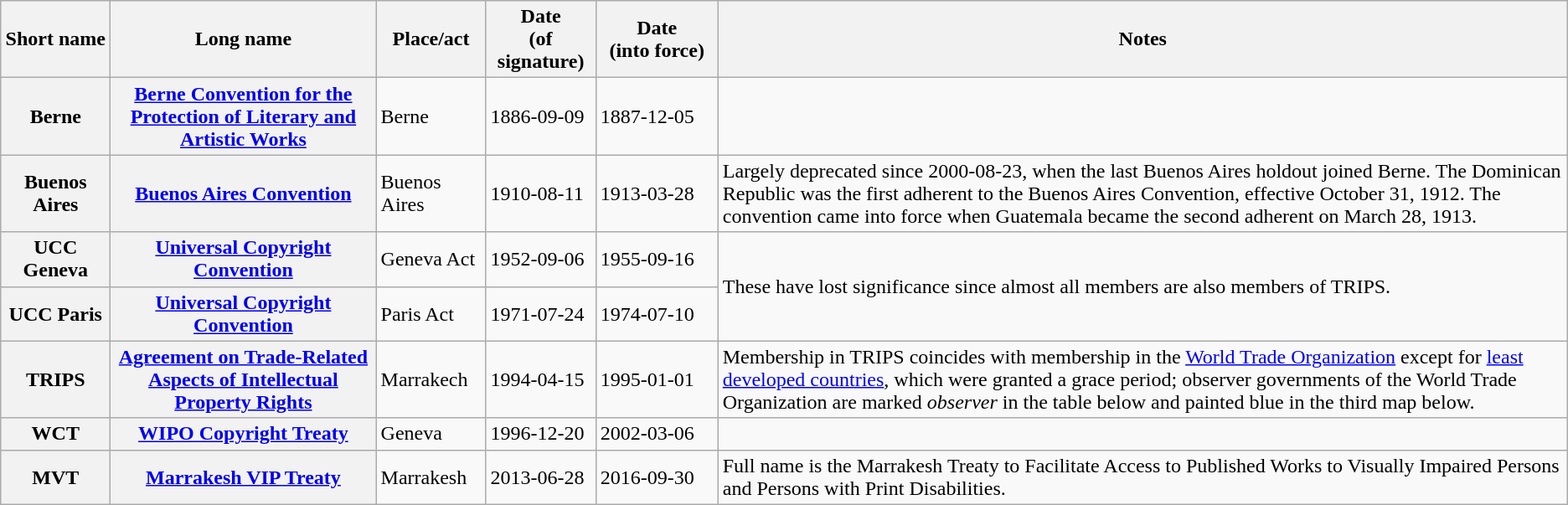<table class="wikitable sortable plainrowheaders">
<tr>
<th width=80>Short name</th>
<th scope="col">Long name</th>
<th width=80">Place/act</th>
<th scope="col" width=80>Date<br>(of signature)</th>
<th width=90>Date<br>(into force)</th>
<th class=unsortable>Notes</th>
</tr>
<tr>
<th scope="row">Berne</th>
<th scope="row"><a href='#'>Berne Convention for the Protection of Literary and Artistic Works</a></th>
<td>Berne</td>
<td>1886-09-09</td>
<td>1887-12-05</td>
<td></td>
</tr>
<tr>
<th scope="row">Buenos Aires</th>
<th scope="row"><a href='#'>Buenos Aires Convention</a></th>
<td>Buenos Aires</td>
<td>1910-08-11</td>
<td>1913-03-28</td>
<td>Largely deprecated since 2000-08-23, when the last Buenos Aires holdout joined Berne. The Dominican Republic was the first adherent to the Buenos Aires Convention, effective October 31, 1912. The convention came into force when Guatemala became the second adherent on March 28, 1913.</td>
</tr>
<tr>
<th scope="row">UCC Geneva</th>
<th scope="row"><a href='#'>Universal Copyright Convention</a></th>
<td>Geneva Act</td>
<td>1952-09-06</td>
<td>1955-09-16</td>
<td rowspan=2>These have lost significance since almost all members are also members of TRIPS.</td>
</tr>
<tr>
<th scope="row">UCC Paris</th>
<th scope="row"><a href='#'>Universal Copyright Convention</a></th>
<td>Paris Act</td>
<td>1971-07-24</td>
<td>1974-07-10</td>
</tr>
<tr>
<th scope="row">TRIPS</th>
<th scope="row"><a href='#'>Agreement on Trade-Related Aspects of Intellectual Property Rights</a></th>
<td>Marrakech</td>
<td>1994-04-15</td>
<td>1995-01-01</td>
<td>Membership in TRIPS coincides with membership in the <a href='#'>World Trade Organization</a> except for <a href='#'>least developed countries</a>, which were granted a grace period; observer governments of the World Trade Organization are marked <em>observer</em> in the table below and painted blue in the third map below.</td>
</tr>
<tr>
<th scope="row">WCT</th>
<th scope="row"><a href='#'>WIPO Copyright Treaty</a></th>
<td>Geneva</td>
<td>1996-12-20</td>
<td>2002-03-06</td>
<td></td>
</tr>
<tr>
<th scope="row">MVT</th>
<th scope="row"><a href='#'>Marrakesh VIP Treaty</a></th>
<td>Marrakesh</td>
<td>2013-06-28</td>
<td>2016-09-30</td>
<td>Full name is the Marrakesh Treaty to Facilitate Access to Published Works to Visually Impaired Persons and Persons with Print Disabilities.</td>
</tr>
</table>
